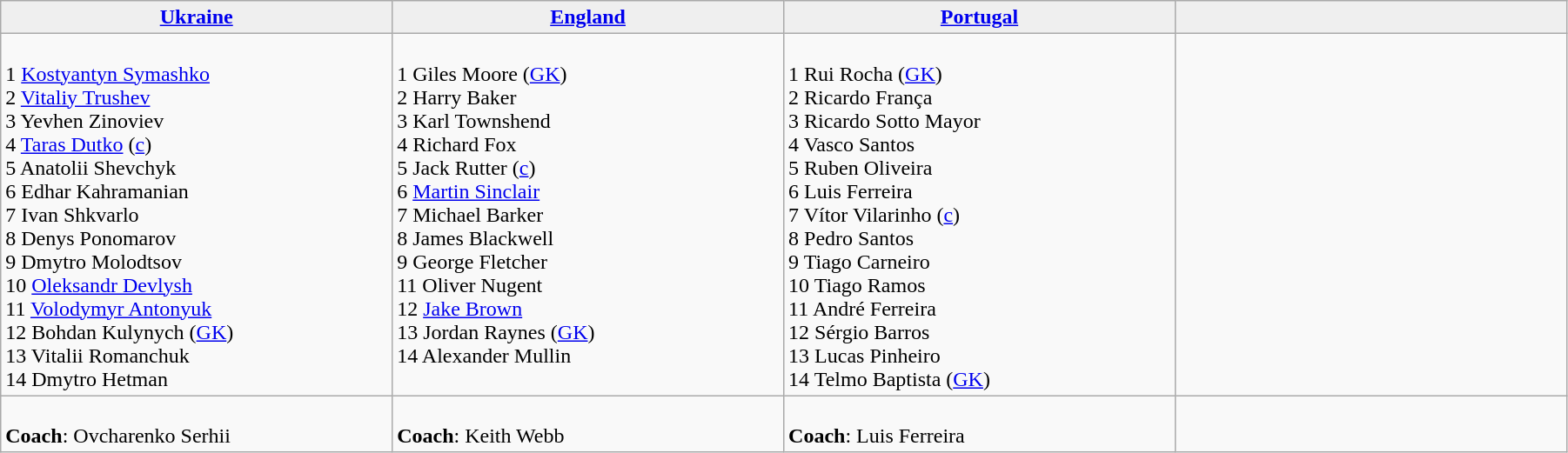<table class="wikitable mw-collapsible mw-collapsed" cellpadding=5 cellspacing=0 style="width:95%;">
<tr align=center>
<td bgcolor="#efefef" width="200"><strong> <a href='#'>Ukraine</a></strong></td>
<td bgcolor="#efefef" width="200"><strong> <a href='#'>England</a></strong></td>
<td bgcolor="#efefef" width="200"><strong> <a href='#'>Portugal</a></strong></td>
<td bgcolor="#efefef" width="200"></td>
</tr>
<tr valign=top>
<td><br>1 <a href='#'>Kostyantyn Symashko</a><br>
2 <a href='#'>Vitaliy Trushev</a><br>
3 Yevhen Zinoviev<br>
4 <a href='#'>Taras Dutko</a> (<a href='#'>c</a>)<br>
5 Anatolii Shevchyk<br>
6 Edhar Kahramanian<br>
7 Ivan Shkvarlo<br>
8 Denys Ponomarov<br>
9 Dmytro Molodtsov<br>
10 <a href='#'>Oleksandr Devlysh</a><br>
11 <a href='#'>Volodymyr Antonyuk</a><br>
12 Bohdan Kulynych (<a href='#'>GK</a>)<br>
13 Vitalii Romanchuk<br>
14 Dmytro Hetman</td>
<td><br>1 Giles Moore (<a href='#'>GK</a>)<br>
2 Harry Baker<br>
3 Karl Townshend<br>
4 Richard Fox<br>
5 Jack Rutter (<a href='#'>c</a>)<br>
6 <a href='#'>Martin Sinclair</a><br>
7 Michael Barker<br>
8 James Blackwell<br>
9 George Fletcher<br>
11 Oliver Nugent<br>
12 <a href='#'>Jake Brown</a><br>
13 Jordan Raynes (<a href='#'>GK</a>)<br>
14 Alexander Mullin</td>
<td><br>1 Rui Rocha (<a href='#'>GK</a>)<br>
2 Ricardo França<br>
3 Ricardo Sotto Mayor<br>
4 Vasco Santos<br>
5 Ruben Oliveira<br>
6 Luis Ferreira<br>
7 Vítor Vilarinho (<a href='#'>c</a>)<br>
8 Pedro Santos<br>
9 Tiago Carneiro<br>
10 Tiago Ramos<br>
11 André Ferreira<br>
12 Sérgio Barros<br>
13 Lucas Pinheiro<br>
14 Telmo Baptista (<a href='#'>GK</a>)</td>
<td></td>
</tr>
<tr valign=top>
<td><br><strong>Coach</strong>: Ovcharenko Serhii</td>
<td><br><strong>Coach</strong>: Keith Webb</td>
<td><br><strong>Coach</strong>: Luis Ferreira</td>
<td></td>
</tr>
</table>
